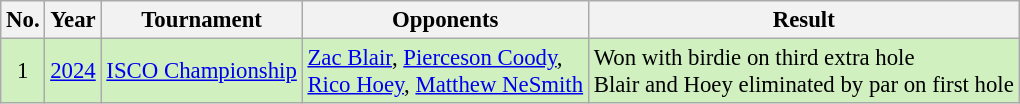<table class="wikitable" style="font-size:95%;">
<tr>
<th>No.</th>
<th>Year</th>
<th>Tournament</th>
<th>Opponents</th>
<th>Result</th>
</tr>
<tr style="background:#D0F0C0;">
<td align=center>1</td>
<td><a href='#'>2024</a></td>
<td><a href='#'>ISCO Championship</a></td>
<td> <a href='#'>Zac Blair</a>,  <a href='#'>Pierceson Coody</a>,<br> <a href='#'>Rico Hoey</a>,  <a href='#'>Matthew NeSmith</a></td>
<td>Won with birdie on third extra hole<br>Blair and Hoey eliminated by par on first hole</td>
</tr>
</table>
